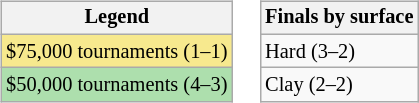<table>
<tr valign=top>
<td><br><table class="wikitable" style="font-size:85%;">
<tr>
<th>Legend</th>
</tr>
<tr style="background:#f7e98e;">
<td>$75,000 tournaments (1–1)</td>
</tr>
<tr style="background:#addfad;">
<td>$50,000 tournaments (4–3)</td>
</tr>
</table>
</td>
<td><br><table class="wikitable" style="font-size:85%;">
<tr>
<th>Finals by surface</th>
</tr>
<tr>
<td>Hard (3–2)</td>
</tr>
<tr>
<td>Clay (2–2)</td>
</tr>
</table>
</td>
</tr>
</table>
